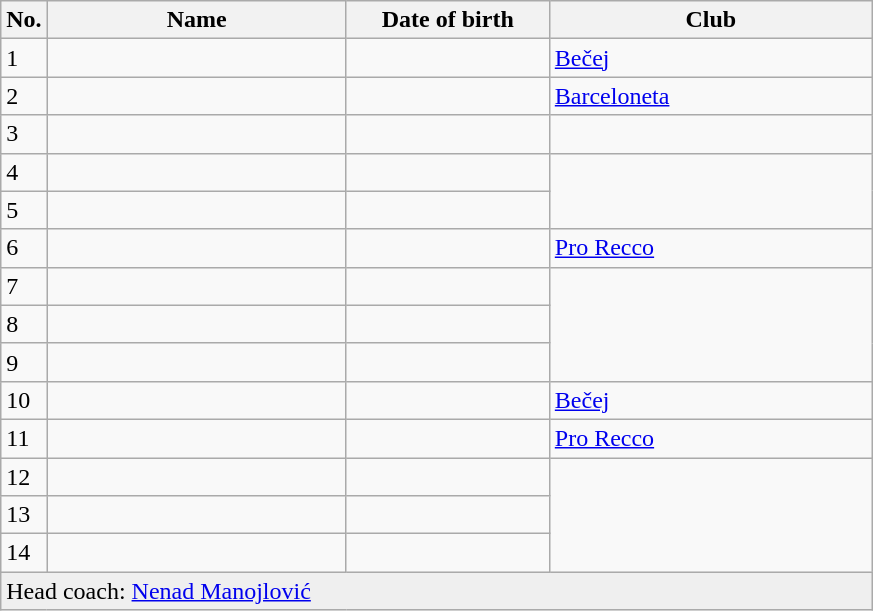<table class=wikitable sortable style=font-size:100%; text-align:center;>
<tr>
<th>No.</th>
<th style=width:12em>Name</th>
<th style=width:8em>Date of birth</th>
<th style=width:13em>Club</th>
</tr>
<tr>
<td>1</td>
<td align=left></td>
<td align=right></td>
<td> <a href='#'>Bečej</a></td>
</tr>
<tr>
<td>2</td>
<td align=left></td>
<td align=right></td>
<td> <a href='#'>Barceloneta</a></td>
</tr>
<tr>
<td>3</td>
<td align=left></td>
<td align=right></td>
<td></td>
</tr>
<tr>
<td>4</td>
<td align=left></td>
<td align=right></td>
</tr>
<tr>
<td>5</td>
<td align=left></td>
<td align=right></td>
</tr>
<tr>
<td>6</td>
<td align=left></td>
<td align=right></td>
<td> <a href='#'>Pro Recco</a></td>
</tr>
<tr>
<td>7</td>
<td align=left></td>
<td align=right></td>
</tr>
<tr>
<td>8</td>
<td align=left></td>
<td align=right></td>
</tr>
<tr>
<td>9</td>
<td align=left></td>
<td align=right></td>
</tr>
<tr>
<td>10</td>
<td align=left></td>
<td align=right></td>
<td> <a href='#'>Bečej</a></td>
</tr>
<tr>
<td>11</td>
<td align=left></td>
<td align=right></td>
<td> <a href='#'>Pro Recco</a></td>
</tr>
<tr>
<td>12</td>
<td align=left></td>
<td align=right></td>
</tr>
<tr>
<td>13</td>
<td align=left></td>
<td align=right></td>
</tr>
<tr>
<td>14</td>
<td align=left></td>
<td align=right></td>
</tr>
<tr style="background:#efefef;">
<td colspan="4" style="text-align:left;">Head coach: <a href='#'>Nenad Manojlović</a></td>
</tr>
</table>
